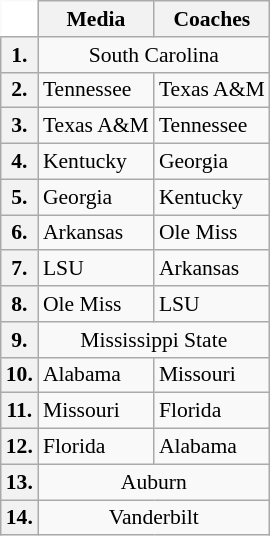<table class="wikitable" style="white-space:nowrap; font-size:90%;">
<tr>
<td ! colspan=1 style="background:white; border-top-style:hidden; border-left-style:hidden;"></td>
<th>Media</th>
<th>Coaches</th>
</tr>
<tr>
<th>1.</th>
<td colspan=2 style="text-align:center;">South Carolina</td>
</tr>
<tr>
<th>2.</th>
<td>Tennessee</td>
<td>Texas A&M</td>
</tr>
<tr>
<th>3.</th>
<td>Texas A&M</td>
<td>Tennessee</td>
</tr>
<tr>
<th>4.</th>
<td>Kentucky</td>
<td>Georgia</td>
</tr>
<tr>
<th>5.</th>
<td>Georgia</td>
<td>Kentucky</td>
</tr>
<tr>
<th>6.</th>
<td>Arkansas</td>
<td>Ole Miss</td>
</tr>
<tr>
<th>7.</th>
<td>LSU</td>
<td>Arkansas</td>
</tr>
<tr>
<th>8.</th>
<td>Ole Miss</td>
<td>LSU</td>
</tr>
<tr>
<th>9.</th>
<td colspan=2 style="text-align:center;">Mississippi State</td>
</tr>
<tr>
<th>10.</th>
<td>Alabama</td>
<td>Missouri</td>
</tr>
<tr>
<th>11.</th>
<td>Missouri</td>
<td>Florida</td>
</tr>
<tr>
<th>12.</th>
<td>Florida</td>
<td>Alabama</td>
</tr>
<tr>
<th>13.</th>
<td colspan=2 style="text-align:center;">Auburn</td>
</tr>
<tr>
<th>14.</th>
<td colspan=2 style="text-align:center;">Vanderbilt</td>
</tr>
</table>
